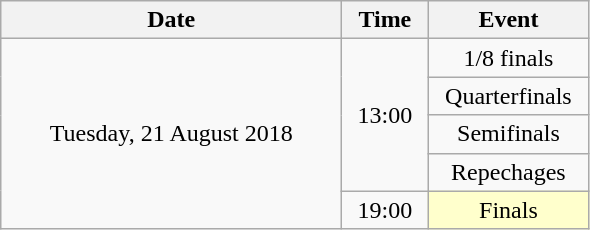<table class = "wikitable" style="text-align:center;">
<tr>
<th width=220>Date</th>
<th width=50>Time</th>
<th width=100>Event</th>
</tr>
<tr>
<td rowspan=5>Tuesday, 21 August 2018</td>
<td rowspan=4>13:00</td>
<td>1/8 finals</td>
</tr>
<tr>
<td>Quarterfinals</td>
</tr>
<tr>
<td>Semifinals</td>
</tr>
<tr>
<td>Repechages</td>
</tr>
<tr>
<td>19:00</td>
<td bgcolor=ffffcc>Finals</td>
</tr>
</table>
